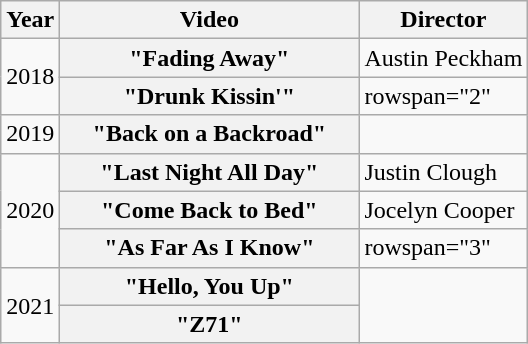<table class="wikitable plainrowheaders">
<tr>
<th style="width:1em;">Year</th>
<th style="width:12em;">Video</th>
<th>Director</th>
</tr>
<tr>
<td rowspan="2">2018</td>
<th scope="row">"Fading Away"</th>
<td>Austin Peckham</td>
</tr>
<tr>
<th scope="row">"Drunk Kissin'"</th>
<td>rowspan="2" </td>
</tr>
<tr>
<td>2019</td>
<th scope="row">"Back on a Backroad"</th>
</tr>
<tr>
<td rowspan="3">2020</td>
<th scope="row">"Last Night All Day"</th>
<td>Justin Clough</td>
</tr>
<tr>
<th scope="row">"Come Back to Bed"</th>
<td>Jocelyn Cooper</td>
</tr>
<tr>
<th scope="row">"As Far As I Know"</th>
<td>rowspan="3" </td>
</tr>
<tr>
<td rowspan="2">2021</td>
<th scope="row">"Hello, You Up"</th>
</tr>
<tr>
<th scope="row">"Z71"</th>
</tr>
</table>
